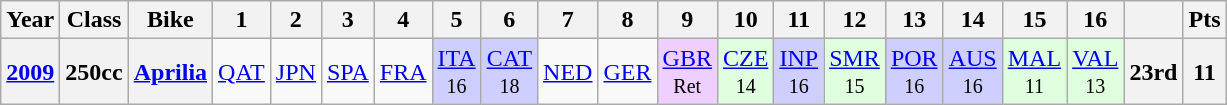<table class="wikitable" style="text-align:center">
<tr>
<th>Year</th>
<th>Class</th>
<th>Bike</th>
<th>1</th>
<th>2</th>
<th>3</th>
<th>4</th>
<th>5</th>
<th>6</th>
<th>7</th>
<th>8</th>
<th>9</th>
<th>10</th>
<th>11</th>
<th>12</th>
<th>13</th>
<th>14</th>
<th>15</th>
<th>16</th>
<th></th>
<th>Pts</th>
</tr>
<tr>
<th><a href='#'>2009</a></th>
<th>250cc</th>
<th><a href='#'>Aprilia</a></th>
<td><a href='#'>QAT</a><br><small></small></td>
<td><a href='#'>JPN</a><br><small></small></td>
<td><a href='#'>SPA</a><br><small></small></td>
<td><a href='#'>FRA</a><br><small></small></td>
<td style="background:#CFCFFF;"><a href='#'>ITA</a><br><small>16</small></td>
<td style="background:#CFCFFF;"><a href='#'>CAT</a><br><small>18</small></td>
<td><a href='#'>NED</a></td>
<td><a href='#'>GER</a></td>
<td style="background:#efcfff;"><a href='#'>GBR</a><br><small>Ret</small></td>
<td style="background:#dfffdf;"><a href='#'>CZE</a><br><small>14</small></td>
<td style="background:#CFCFFF;"><a href='#'>INP</a><br><small>16</small></td>
<td style="background:#dfffdf;"><a href='#'>SMR</a><br><small>15</small></td>
<td style="background:#CFCFFF;"><a href='#'>POR</a><br><small>16</small></td>
<td style="background:#CFCFFF;"><a href='#'>AUS</a><br><small>16</small></td>
<td style="background:#dfffdf;"><a href='#'>MAL</a><br><small>11</small></td>
<td style="background:#dfffdf;"><a href='#'>VAL</a><br><small>13</small></td>
<th>23rd</th>
<th>11</th>
</tr>
</table>
